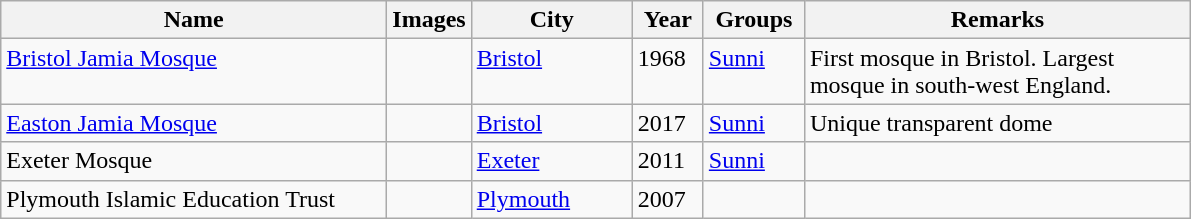<table class="wikitable sortable">
<tr>
<th width="250" align="left">Name</th>
<th align="center" class="unsortable">Images</th>
<th width="100" align="left">City</th>
<th width="40" align="left">Year</th>
<th width="60" align="left">Groups</th>
<th width="250" align="left" class="unsortable">Remarks</th>
</tr>
<tr valign=top>
<td><a href='#'>Bristol Jamia Mosque</a></td>
<td></td>
<td><a href='#'>Bristol</a></td>
<td>1968</td>
<td><a href='#'>Sunni</a></td>
<td>First mosque in Bristol. Largest mosque in south-west England.</td>
</tr>
<tr valign=top>
<td><a href='#'>Easton Jamia Mosque</a></td>
<td></td>
<td><a href='#'>Bristol</a></td>
<td>2017</td>
<td><a href='#'>Sunni</a></td>
<td>Unique transparent dome</td>
</tr>
<tr valign=top>
<td>Exeter Mosque</td>
<td></td>
<td><a href='#'>Exeter</a></td>
<td>2011</td>
<td><a href='#'>Sunni</a></td>
<td></td>
</tr>
<tr>
<td>Plymouth Islamic Education Trust</td>
<td></td>
<td><a href='#'>Plymouth</a></td>
<td>2007</td>
<td></td>
<td></td>
</tr>
</table>
